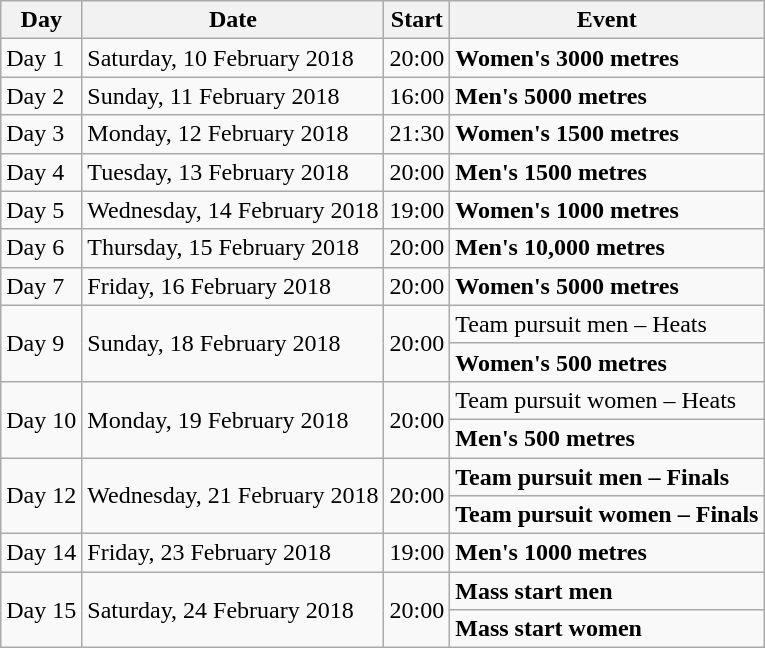<table class=wikitable>
<tr>
<th>Day</th>
<th>Date</th>
<th>Start</th>
<th>Event</th>
</tr>
<tr>
<td>Day 1</td>
<td>Saturday, 10 February 2018</td>
<td>20:00</td>
<td><strong>Women's 3000 metres</strong></td>
</tr>
<tr>
<td>Day 2</td>
<td>Sunday, 11 February 2018</td>
<td>16:00</td>
<td><strong>Men's 5000 metres</strong></td>
</tr>
<tr>
<td>Day 3</td>
<td>Monday, 12 February 2018</td>
<td>21:30</td>
<td><strong>Women's 1500 metres</strong></td>
</tr>
<tr>
<td>Day 4</td>
<td>Tuesday, 13 February 2018</td>
<td>20:00</td>
<td><strong>Men's 1500 metres</strong></td>
</tr>
<tr>
<td>Day 5</td>
<td>Wednesday, 14 February 2018</td>
<td>19:00</td>
<td><strong>Women's 1000 metres</strong></td>
</tr>
<tr>
<td>Day 6</td>
<td>Thursday, 15 February 2018</td>
<td>20:00</td>
<td><strong>Men's 10,000 metres</strong></td>
</tr>
<tr>
<td>Day 7</td>
<td>Friday, 16 February 2018</td>
<td>20:00</td>
<td><strong>Women's 5000 metres</strong></td>
</tr>
<tr>
<td rowspan=2>Day 9</td>
<td rowspan=2>Sunday, 18 February 2018</td>
<td rowspan=2>20:00</td>
<td>Team pursuit men – Heats</td>
</tr>
<tr>
<td><strong>Women's 500 metres</strong></td>
</tr>
<tr>
<td rowspan=2>Day 10</td>
<td rowspan=2>Monday, 19 February 2018</td>
<td rowspan=2>20:00</td>
<td>Team pursuit women – Heats</td>
</tr>
<tr>
<td><strong>Men's 500 metres</strong></td>
</tr>
<tr>
<td rowspan=2>Day 12</td>
<td rowspan=2>Wednesday, 21 February 2018</td>
<td rowspan=2>20:00</td>
<td><strong>Team pursuit men – Finals</strong></td>
</tr>
<tr>
<td><strong>Team pursuit women – Finals</strong></td>
</tr>
<tr>
<td>Day 14</td>
<td>Friday, 23 February 2018</td>
<td>19:00</td>
<td><strong>Men's 1000 metres</strong></td>
</tr>
<tr>
<td rowspan=2>Day 15</td>
<td rowspan=2>Saturday, 24 February 2018</td>
<td rowspan=2>20:00</td>
<td><strong>Mass start men</strong></td>
</tr>
<tr>
<td><strong>Mass start women</strong></td>
</tr>
</table>
